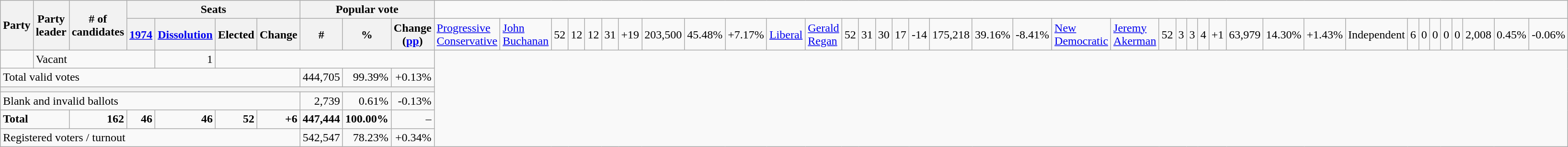<table class="wikitable">
<tr>
<th rowspan="2" colspan="2">Party</th>
<th rowspan="2">Party leader</th>
<th rowspan="2"># of<br>candidates</th>
<th colspan="4">Seats</th>
<th colspan="3">Popular vote</th>
</tr>
<tr>
<th><a href='#'>1974</a></th>
<th><span><a href='#'>Dissolution</a></span></th>
<th>Elected</th>
<th>Change</th>
<th>#</th>
<th>%</th>
<th>Change (<a href='#'>pp</a>)<br></th>
<td><a href='#'>Progressive Conservative</a></td>
<td><a href='#'>John Buchanan</a></td>
<td align="right">52</td>
<td align="right">12</td>
<td align="right">12</td>
<td align="right">31</td>
<td align="right">+19</td>
<td align="right">203,500</td>
<td align="right">45.48%</td>
<td align="right">+7.17%<br></td>
<td><a href='#'>Liberal</a></td>
<td><a href='#'>Gerald Regan</a></td>
<td align="right">52</td>
<td align="right">31</td>
<td align="right">30</td>
<td align="right">17</td>
<td align="right">-14</td>
<td align="right">175,218</td>
<td align="right">39.16%</td>
<td align="right">-8.41%<br></td>
<td><a href='#'>New Democratic</a></td>
<td><a href='#'>Jeremy Akerman</a></td>
<td align="right">52</td>
<td align="right">3</td>
<td align="right">3</td>
<td align="right">4</td>
<td align="right">+1</td>
<td align="right">63,979</td>
<td align="right">14.30%</td>
<td align="right">+1.43%<br></td>
<td colspan=2>Independent</td>
<td align="right">6</td>
<td align="right">0</td>
<td align="right">0</td>
<td align="right">0</td>
<td align="right">0</td>
<td align="right">2,008</td>
<td align="right">0.45%</td>
<td align="right">-0.06%</td>
</tr>
<tr>
<td> </td>
<td colspan=4>Vacant</td>
<td align="right">1</td>
<td colspan=5> </td>
</tr>
<tr>
<td colspan="8">Total valid votes</td>
<td align="right">444,705</td>
<td align="right">99.39%</td>
<td align="right">+0.13%</td>
</tr>
<tr>
<th colspan="11"></th>
</tr>
<tr>
<td colspan="8">Blank and invalid ballots</td>
<td align="right">2,739</td>
<td align="right">0.61%</td>
<td align="right">-0.13%</td>
</tr>
<tr>
<td colspan=3><strong>Total</strong></td>
<td align="right"><strong>162</strong></td>
<td align="right"><strong>46</strong></td>
<td align="right"><strong>46</strong></td>
<td align="right"><strong>52</strong></td>
<td align="right"><strong>+6</strong></td>
<td align="right"><strong>447,444</strong></td>
<td align="right"><strong>100.00%</strong></td>
<td align="right">–</td>
</tr>
<tr>
<td colspan="8">Registered voters / turnout</td>
<td align="right">542,547</td>
<td align="right">78.23%</td>
<td align="right">+0.34%</td>
</tr>
</table>
